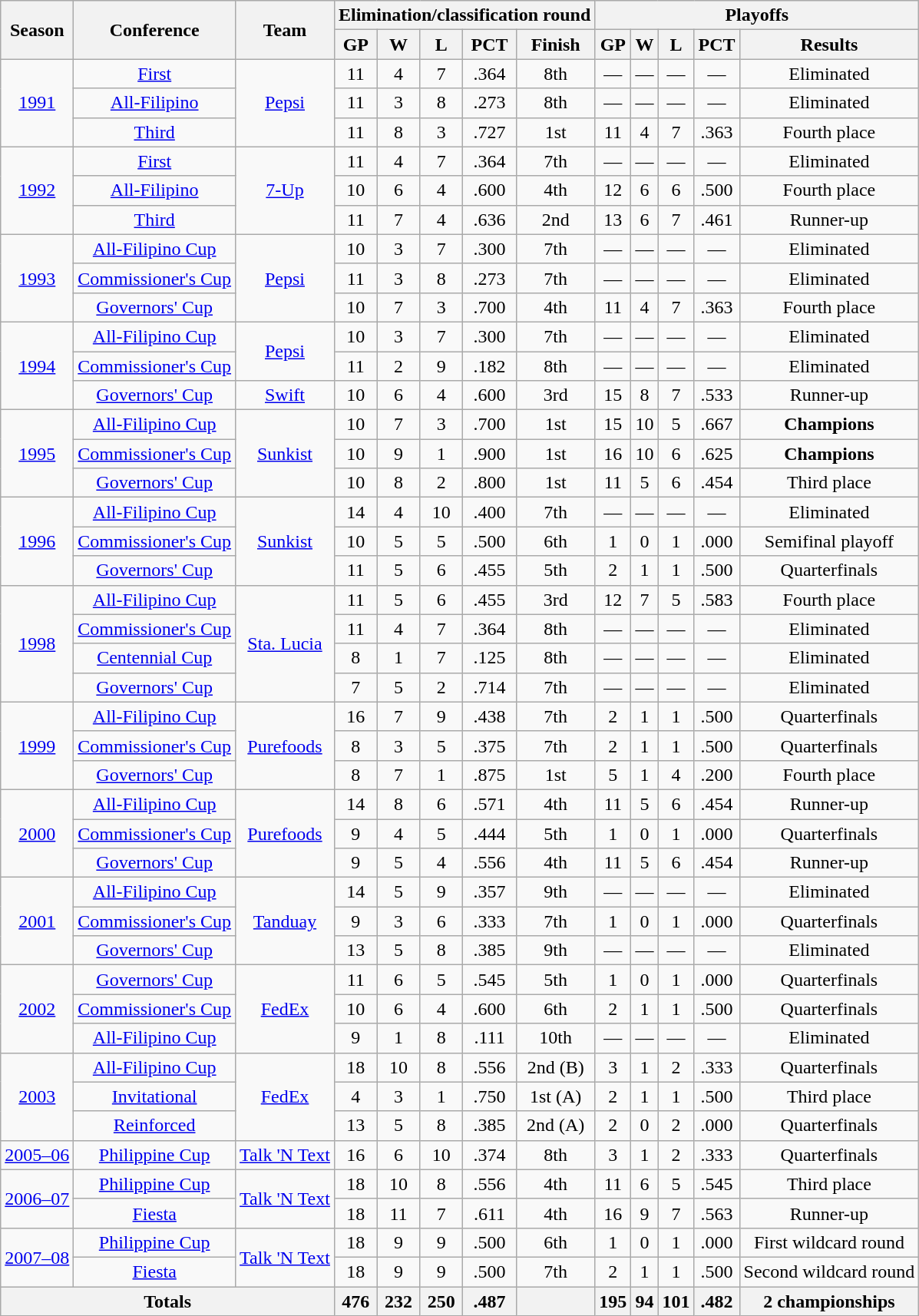<table class="wikitable" style="text-align:center">
<tr>
<th rowspan="2">Season</th>
<th rowspan="2">Conference</th>
<th rowspan="2">Team</th>
<th colspan="5">Elimination/classification round</th>
<th colspan="5">Playoffs</th>
</tr>
<tr>
<th>GP</th>
<th>W</th>
<th>L</th>
<th>PCT</th>
<th>Finish</th>
<th>GP</th>
<th>W</th>
<th>L</th>
<th>PCT</th>
<th>Results</th>
</tr>
<tr>
<td rowspan="3"><a href='#'>1991</a></td>
<td><a href='#'>First</a></td>
<td rowspan="3"><a href='#'>Pepsi</a></td>
<td>11</td>
<td>4</td>
<td>7</td>
<td>.364</td>
<td>8th</td>
<td>—</td>
<td>—</td>
<td>—</td>
<td>—</td>
<td>Eliminated</td>
</tr>
<tr>
<td><a href='#'>All-Filipino</a></td>
<td>11</td>
<td>3</td>
<td>8</td>
<td>.273</td>
<td>8th</td>
<td>—</td>
<td>—</td>
<td>—</td>
<td>—</td>
<td>Eliminated</td>
</tr>
<tr>
<td><a href='#'>Third</a></td>
<td>11</td>
<td>8</td>
<td>3</td>
<td>.727</td>
<td>1st</td>
<td>11</td>
<td>4</td>
<td>7</td>
<td>.363</td>
<td>Fourth place</td>
</tr>
<tr>
<td rowspan="3"><a href='#'>1992</a></td>
<td><a href='#'>First</a></td>
<td rowspan="3"><a href='#'>7-Up</a></td>
<td>11</td>
<td>4</td>
<td>7</td>
<td>.364</td>
<td>7th</td>
<td>—</td>
<td>—</td>
<td>—</td>
<td>—</td>
<td>Eliminated</td>
</tr>
<tr>
<td><a href='#'>All-Filipino</a></td>
<td>10</td>
<td>6</td>
<td>4</td>
<td>.600</td>
<td>4th</td>
<td>12</td>
<td>6</td>
<td>6</td>
<td>.500</td>
<td>Fourth place</td>
</tr>
<tr>
<td><a href='#'>Third</a></td>
<td>11</td>
<td>7</td>
<td>4</td>
<td>.636</td>
<td>2nd</td>
<td>13</td>
<td>6</td>
<td>7</td>
<td>.461</td>
<td>Runner-up</td>
</tr>
<tr>
<td rowspan="3"><a href='#'>1993</a></td>
<td><a href='#'>All-Filipino Cup</a></td>
<td rowspan="3"><a href='#'>Pepsi</a></td>
<td>10</td>
<td>3</td>
<td>7</td>
<td>.300</td>
<td>7th</td>
<td>—</td>
<td>—</td>
<td>—</td>
<td>—</td>
<td>Eliminated</td>
</tr>
<tr>
<td><a href='#'>Commissioner's Cup</a></td>
<td>11</td>
<td>3</td>
<td>8</td>
<td>.273</td>
<td>7th</td>
<td>—</td>
<td>—</td>
<td>—</td>
<td>—</td>
<td>Eliminated</td>
</tr>
<tr>
<td><a href='#'>Governors' Cup</a></td>
<td>10</td>
<td>7</td>
<td>3</td>
<td>.700</td>
<td>4th</td>
<td>11</td>
<td>4</td>
<td>7</td>
<td>.363</td>
<td>Fourth place</td>
</tr>
<tr>
<td rowspan="3"><a href='#'>1994</a></td>
<td><a href='#'>All-Filipino Cup</a></td>
<td rowspan="2"><a href='#'>Pepsi</a></td>
<td>10</td>
<td>3</td>
<td>7</td>
<td>.300</td>
<td>7th</td>
<td>—</td>
<td>—</td>
<td>—</td>
<td>—</td>
<td>Eliminated</td>
</tr>
<tr>
<td><a href='#'>Commissioner's Cup</a></td>
<td>11</td>
<td>2</td>
<td>9</td>
<td>.182</td>
<td>8th</td>
<td>—</td>
<td>—</td>
<td>—</td>
<td>—</td>
<td>Eliminated</td>
</tr>
<tr>
<td><a href='#'>Governors' Cup</a></td>
<td><a href='#'>Swift</a></td>
<td>10</td>
<td>6</td>
<td>4</td>
<td>.600</td>
<td>3rd</td>
<td>15</td>
<td>8</td>
<td>7</td>
<td>.533</td>
<td>Runner-up</td>
</tr>
<tr>
<td rowspan="3"><a href='#'>1995</a></td>
<td><a href='#'>All-Filipino Cup</a></td>
<td rowspan="3"><a href='#'>Sunkist</a></td>
<td>10</td>
<td>7</td>
<td>3</td>
<td>.700</td>
<td>1st</td>
<td>15</td>
<td>10</td>
<td>5</td>
<td>.667</td>
<td><strong>Champions</strong></td>
</tr>
<tr>
<td><a href='#'>Commissioner's Cup</a></td>
<td>10</td>
<td>9</td>
<td>1</td>
<td>.900</td>
<td>1st</td>
<td>16</td>
<td>10</td>
<td>6</td>
<td>.625</td>
<td><strong>Champions</strong></td>
</tr>
<tr>
<td><a href='#'>Governors' Cup</a></td>
<td>10</td>
<td>8</td>
<td>2</td>
<td>.800</td>
<td>1st</td>
<td>11</td>
<td>5</td>
<td>6</td>
<td>.454</td>
<td>Third place</td>
</tr>
<tr>
<td rowspan="3"><a href='#'>1996</a></td>
<td><a href='#'>All-Filipino Cup</a></td>
<td rowspan="3"><a href='#'>Sunkist</a></td>
<td>14</td>
<td>4</td>
<td>10</td>
<td>.400</td>
<td>7th</td>
<td>—</td>
<td>—</td>
<td>—</td>
<td>—</td>
<td>Eliminated</td>
</tr>
<tr>
<td><a href='#'>Commissioner's Cup</a></td>
<td>10</td>
<td>5</td>
<td>5</td>
<td>.500</td>
<td>6th</td>
<td>1</td>
<td>0</td>
<td>1</td>
<td>.000</td>
<td>Semifinal playoff</td>
</tr>
<tr>
<td><a href='#'>Governors' Cup</a></td>
<td>11</td>
<td>5</td>
<td>6</td>
<td>.455</td>
<td>5th</td>
<td>2</td>
<td>1</td>
<td>1</td>
<td>.500</td>
<td>Quarterfinals</td>
</tr>
<tr>
<td rowspan="4"><a href='#'>1998</a></td>
<td><a href='#'>All-Filipino Cup</a></td>
<td rowspan="4"><a href='#'>Sta. Lucia</a></td>
<td>11</td>
<td>5</td>
<td>6</td>
<td>.455</td>
<td>3rd</td>
<td>12</td>
<td>7</td>
<td>5</td>
<td>.583</td>
<td>Fourth place</td>
</tr>
<tr>
<td><a href='#'>Commissioner's Cup</a></td>
<td>11</td>
<td>4</td>
<td>7</td>
<td>.364</td>
<td>8th</td>
<td>—</td>
<td>—</td>
<td>—</td>
<td>—</td>
<td>Eliminated</td>
</tr>
<tr>
<td><a href='#'>Centennial Cup</a></td>
<td>8</td>
<td>1</td>
<td>7</td>
<td>.125</td>
<td>8th</td>
<td>—</td>
<td>—</td>
<td>—</td>
<td>—</td>
<td>Eliminated</td>
</tr>
<tr>
<td><a href='#'>Governors' Cup</a></td>
<td>7</td>
<td>5</td>
<td>2</td>
<td>.714</td>
<td>7th</td>
<td>—</td>
<td>—</td>
<td>—</td>
<td>—</td>
<td>Eliminated</td>
</tr>
<tr>
<td rowspan="3"><a href='#'>1999</a></td>
<td><a href='#'>All-Filipino Cup</a></td>
<td rowspan="3"><a href='#'>Purefoods</a></td>
<td>16</td>
<td>7</td>
<td>9</td>
<td>.438</td>
<td>7th</td>
<td>2</td>
<td>1</td>
<td>1</td>
<td>.500</td>
<td>Quarterfinals</td>
</tr>
<tr>
<td><a href='#'>Commissioner's Cup</a></td>
<td>8</td>
<td>3</td>
<td>5</td>
<td>.375</td>
<td>7th</td>
<td>2</td>
<td>1</td>
<td>1</td>
<td>.500</td>
<td>Quarterfinals</td>
</tr>
<tr>
<td><a href='#'>Governors' Cup</a></td>
<td>8</td>
<td>7</td>
<td>1</td>
<td>.875</td>
<td>1st</td>
<td>5</td>
<td>1</td>
<td>4</td>
<td>.200</td>
<td>Fourth place</td>
</tr>
<tr>
<td rowspan="3"><a href='#'>2000</a></td>
<td><a href='#'>All-Filipino Cup</a></td>
<td rowspan="3"><a href='#'>Purefoods</a></td>
<td>14</td>
<td>8</td>
<td>6</td>
<td>.571</td>
<td>4th</td>
<td>11</td>
<td>5</td>
<td>6</td>
<td>.454</td>
<td>Runner-up</td>
</tr>
<tr>
<td><a href='#'>Commissioner's Cup</a></td>
<td>9</td>
<td>4</td>
<td>5</td>
<td>.444</td>
<td>5th</td>
<td>1</td>
<td>0</td>
<td>1</td>
<td>.000</td>
<td>Quarterfinals</td>
</tr>
<tr>
<td><a href='#'>Governors' Cup</a></td>
<td>9</td>
<td>5</td>
<td>4</td>
<td>.556</td>
<td>4th</td>
<td>11</td>
<td>5</td>
<td>6</td>
<td>.454</td>
<td>Runner-up</td>
</tr>
<tr>
<td rowspan="3"><a href='#'>2001</a></td>
<td><a href='#'>All-Filipino Cup</a></td>
<td rowspan="3"><a href='#'>Tanduay</a></td>
<td>14</td>
<td>5</td>
<td>9</td>
<td>.357</td>
<td>9th</td>
<td>—</td>
<td>—</td>
<td>—</td>
<td>—</td>
<td>Eliminated</td>
</tr>
<tr>
<td><a href='#'>Commissioner's Cup</a></td>
<td>9</td>
<td>3</td>
<td>6</td>
<td>.333</td>
<td>7th</td>
<td>1</td>
<td>0</td>
<td>1</td>
<td>.000</td>
<td>Quarterfinals</td>
</tr>
<tr>
<td><a href='#'>Governors' Cup</a></td>
<td>13</td>
<td>5</td>
<td>8</td>
<td>.385</td>
<td>9th</td>
<td>—</td>
<td>—</td>
<td>—</td>
<td>—</td>
<td>Eliminated</td>
</tr>
<tr>
<td rowspan="3"><a href='#'>2002</a></td>
<td><a href='#'>Governors' Cup</a></td>
<td rowspan="3"><a href='#'>FedEx</a></td>
<td>11</td>
<td>6</td>
<td>5</td>
<td>.545</td>
<td>5th</td>
<td>1</td>
<td>0</td>
<td>1</td>
<td>.000</td>
<td>Quarterfinals</td>
</tr>
<tr>
<td><a href='#'>Commissioner's Cup</a></td>
<td>10</td>
<td>6</td>
<td>4</td>
<td>.600</td>
<td>6th</td>
<td>2</td>
<td>1</td>
<td>1</td>
<td>.500</td>
<td>Quarterfinals</td>
</tr>
<tr>
<td><a href='#'>All-Filipino Cup</a></td>
<td>9</td>
<td>1</td>
<td>8</td>
<td>.111</td>
<td>10th</td>
<td>—</td>
<td>—</td>
<td>—</td>
<td>—</td>
<td>Eliminated</td>
</tr>
<tr>
<td rowspan="3"><a href='#'>2003</a></td>
<td><a href='#'>All-Filipino Cup</a></td>
<td rowspan="3"><a href='#'>FedEx</a></td>
<td>18</td>
<td>10</td>
<td>8</td>
<td>.556</td>
<td>2nd (B)</td>
<td>3</td>
<td>1</td>
<td>2</td>
<td>.333</td>
<td>Quarterfinals</td>
</tr>
<tr>
<td><a href='#'>Invitational</a></td>
<td>4</td>
<td>3</td>
<td>1</td>
<td>.750</td>
<td>1st (A)</td>
<td>2</td>
<td>1</td>
<td>1</td>
<td>.500</td>
<td>Third place</td>
</tr>
<tr>
<td><a href='#'>Reinforced</a></td>
<td>13</td>
<td>5</td>
<td>8</td>
<td>.385</td>
<td>2nd (A)</td>
<td>2</td>
<td>0</td>
<td>2</td>
<td>.000</td>
<td>Quarterfinals</td>
</tr>
<tr>
<td><a href='#'>2005–06</a></td>
<td><a href='#'>Philippine Cup</a></td>
<td><a href='#'>Talk 'N Text</a></td>
<td>16</td>
<td>6</td>
<td>10</td>
<td>.374</td>
<td>8th</td>
<td>3</td>
<td>1</td>
<td>2</td>
<td>.333</td>
<td>Quarterfinals</td>
</tr>
<tr>
<td rowspan="2"><a href='#'>2006–07</a></td>
<td><a href='#'>Philippine Cup</a></td>
<td rowspan="2"><a href='#'>Talk 'N Text</a></td>
<td>18</td>
<td>10</td>
<td>8</td>
<td>.556</td>
<td>4th</td>
<td>11</td>
<td>6</td>
<td>5</td>
<td>.545</td>
<td>Third place</td>
</tr>
<tr>
<td><a href='#'>Fiesta</a></td>
<td>18</td>
<td>11</td>
<td>7</td>
<td>.611</td>
<td>4th</td>
<td>16</td>
<td>9</td>
<td>7</td>
<td>.563</td>
<td>Runner-up</td>
</tr>
<tr>
<td rowspan="2"><a href='#'>2007–08</a></td>
<td><a href='#'>Philippine Cup</a></td>
<td rowspan="2"><a href='#'>Talk 'N Text</a></td>
<td>18</td>
<td>9</td>
<td>9</td>
<td>.500</td>
<td>6th</td>
<td>1</td>
<td>0</td>
<td>1</td>
<td>.000</td>
<td>First wildcard round</td>
</tr>
<tr>
<td><a href='#'>Fiesta</a></td>
<td>18</td>
<td>9</td>
<td>9</td>
<td>.500</td>
<td>7th</td>
<td>2</td>
<td>1</td>
<td>1</td>
<td>.500</td>
<td>Second wildcard round</td>
</tr>
<tr>
<th colspan="3">Totals</th>
<th>476</th>
<th>232</th>
<th>250</th>
<th>.487</th>
<th></th>
<th>195</th>
<th>94</th>
<th>101</th>
<th>.482</th>
<th>2 championships</th>
</tr>
</table>
